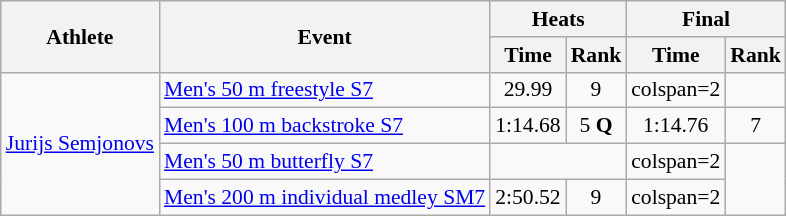<table class=wikitable style="font-size:90%">
<tr>
<th rowspan="2">Athlete</th>
<th rowspan="2">Event</th>
<th colspan="2">Heats</th>
<th colspan="2">Final</th>
</tr>
<tr>
<th>Time</th>
<th>Rank</th>
<th>Time</th>
<th>Rank</th>
</tr>
<tr align=center>
<td rowspan=4 align=left><a href='#'>Jurijs Semjonovs</a></td>
<td align=left><a href='#'>Men's 50 m freestyle S7</a></td>
<td>29.99</td>
<td>9</td>
<td>colspan=2 </td>
</tr>
<tr align=center>
<td align=left><a href='#'>Men's 100 m backstroke S7</a></td>
<td>1:14.68</td>
<td>5 <strong>Q</strong></td>
<td>1:14.76</td>
<td>7</td>
</tr>
<tr align=center>
<td align=left><a href='#'>Men's 50 m butterfly S7</a></td>
<td colspan=2></td>
<td>colspan=2 </td>
</tr>
<tr align=center>
<td align=left><a href='#'>Men's 200 m individual medley SM7</a></td>
<td>2:50.52</td>
<td>9</td>
<td>colspan=2 </td>
</tr>
</table>
